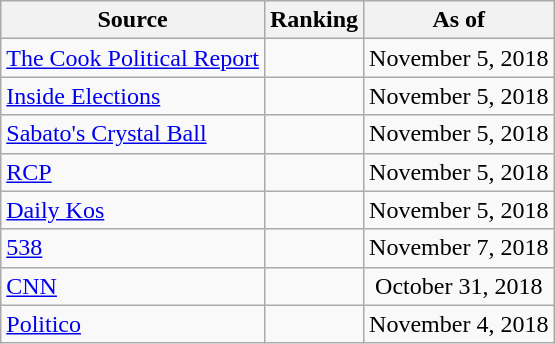<table class="wikitable" style="text-align:center">
<tr>
<th>Source</th>
<th>Ranking</th>
<th>As of</th>
</tr>
<tr>
<td align=left><a href='#'>The Cook Political Report</a></td>
<td></td>
<td>November 5, 2018</td>
</tr>
<tr>
<td align=left><a href='#'>Inside Elections</a></td>
<td></td>
<td>November 5, 2018</td>
</tr>
<tr>
<td align=left><a href='#'>Sabato's Crystal Ball</a></td>
<td></td>
<td>November 5, 2018</td>
</tr>
<tr>
<td align="left"><a href='#'>RCP</a></td>
<td></td>
<td>November 5, 2018</td>
</tr>
<tr>
<td align="left"><a href='#'>Daily Kos</a></td>
<td></td>
<td>November 5, 2018</td>
</tr>
<tr>
<td align="left"><a href='#'>538</a></td>
<td></td>
<td>November 7, 2018</td>
</tr>
<tr>
<td align="left"><a href='#'>CNN</a></td>
<td></td>
<td>October 31, 2018</td>
</tr>
<tr>
<td align="left"><a href='#'>Politico</a></td>
<td></td>
<td>November 4, 2018</td>
</tr>
</table>
